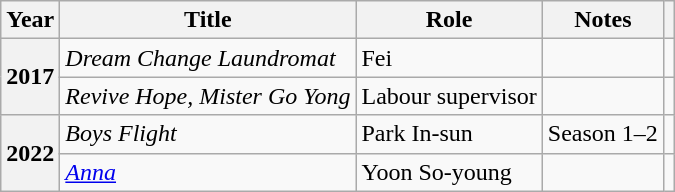<table class="wikitable  plainrowheaders">
<tr>
<th scope="col">Year</th>
<th scope="col">Title</th>
<th scope="col">Role</th>
<th scope="col">Notes</th>
<th scope="col" class="unsortable"></th>
</tr>
<tr>
<th scope="row" rowspan=2>2017</th>
<td><em>Dream Change Laundromat</em></td>
<td>Fei</td>
<td></td>
<td></td>
</tr>
<tr>
<td><em>Revive Hope, Mister Go Yong</em></td>
<td>Labour supervisor</td>
<td></td>
<td></td>
</tr>
<tr>
<th scope="row" rowspan=2>2022</th>
<td><em>Boys Flight</em></td>
<td>Park In-sun</td>
<td>Season 1–2</td>
<td></td>
</tr>
<tr>
<td><em><a href='#'>Anna</a></em></td>
<td>Yoon So-young</td>
<td></td>
<td></td>
</tr>
</table>
